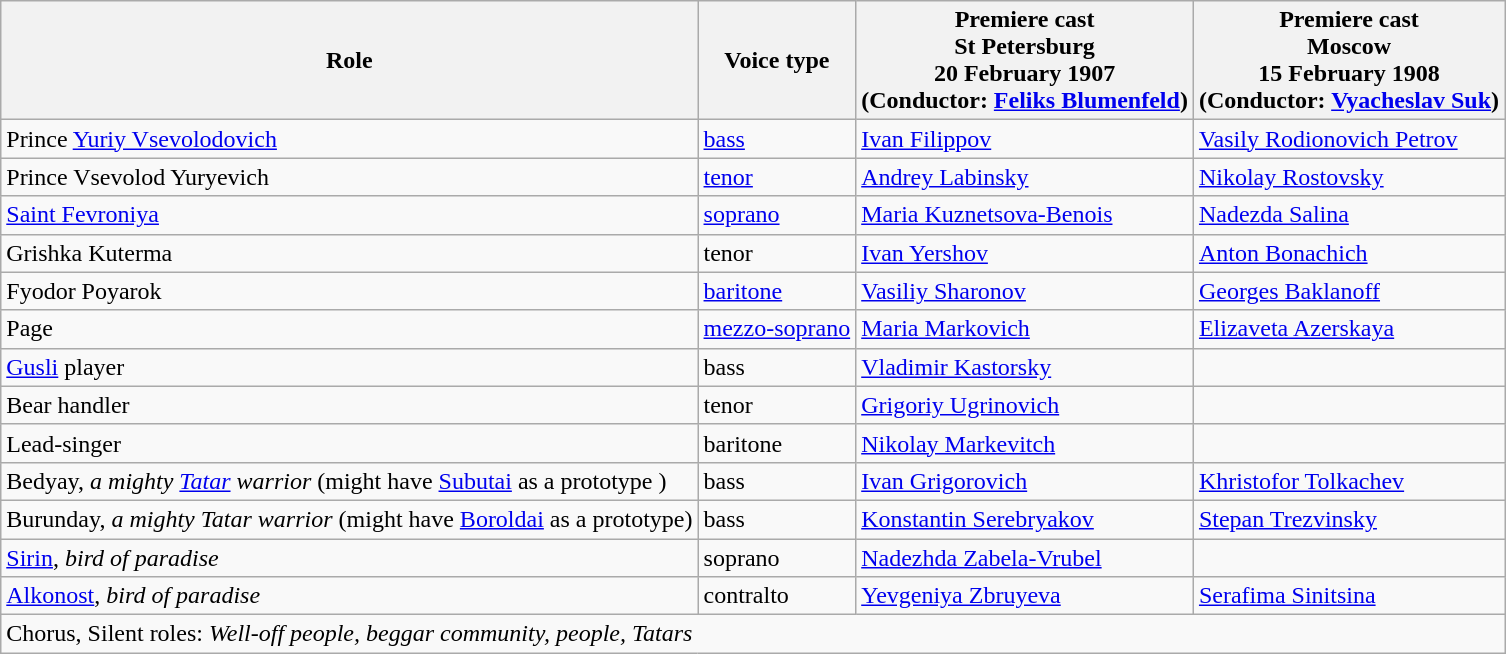<table class="wikitable" border="1">
<tr>
<th>Role</th>
<th>Voice type</th>
<th>Premiere cast<br>St Petersburg<br>20 February 1907<br>(Conductor: <a href='#'>Feliks Blumenfeld</a>)</th>
<th>Premiere cast<br>Moscow<br>15 February 1908<br>(Conductor: <a href='#'>Vyacheslav Suk</a>)</th>
</tr>
<tr>
<td>Prince <a href='#'>Yuriy Vsevolodovich</a></td>
<td><a href='#'>bass</a></td>
<td><a href='#'>Ivan Filippov</a></td>
<td><a href='#'>Vasily Rodionovich Petrov</a></td>
</tr>
<tr>
<td>Prince Vsevolod Yuryevich</td>
<td><a href='#'>tenor</a></td>
<td><a href='#'>Andrey Labinsky</a></td>
<td><a href='#'>Nikolay Rostovsky</a></td>
</tr>
<tr>
<td><a href='#'>Saint Fevroniya</a></td>
<td><a href='#'>soprano</a></td>
<td><a href='#'>Maria Kuznetsova-Benois</a></td>
<td><a href='#'>Nadezda Salina</a></td>
</tr>
<tr>
<td>Grishka Kuterma</td>
<td>tenor</td>
<td><a href='#'>Ivan Yershov</a></td>
<td><a href='#'>Anton Bonachich</a></td>
</tr>
<tr>
<td>Fyodor Poyarok</td>
<td><a href='#'>baritone</a></td>
<td><a href='#'>Vasiliy Sharonov</a></td>
<td><a href='#'>Georges Baklanoff</a></td>
</tr>
<tr>
<td>Page</td>
<td><a href='#'>mezzo-soprano</a></td>
<td><a href='#'>Maria Markovich</a></td>
<td><a href='#'>Elizaveta Azerskaya</a></td>
</tr>
<tr>
<td><a href='#'>Gusli</a> player</td>
<td>bass</td>
<td><a href='#'>Vladimir Kastorsky</a></td>
<td></td>
</tr>
<tr>
<td>Bear handler</td>
<td>tenor</td>
<td><a href='#'>Grigoriy Ugrinovich</a></td>
<td></td>
</tr>
<tr>
<td>Lead-singer</td>
<td>baritone</td>
<td><a href='#'>Nikolay Markevitch</a></td>
<td></td>
</tr>
<tr>
<td>Bedyay, <em>a mighty <a href='#'>Tatar</a> warrior</em> (might have <a href='#'>Subutai</a> as a prototype )</td>
<td>bass</td>
<td><a href='#'>Ivan Grigorovich</a></td>
<td><a href='#'>Khristofor Tolkachev</a></td>
</tr>
<tr>
<td>Burunday, <em>a mighty Tatar warrior</em> (might have <a href='#'>Boroldai</a> as a prototype)</td>
<td>bass</td>
<td><a href='#'>Konstantin Serebryakov</a></td>
<td><a href='#'>Stepan Trezvinsky</a></td>
</tr>
<tr>
<td><a href='#'>Sirin</a>, <em>bird of paradise</em></td>
<td>soprano</td>
<td><a href='#'>Nadezhda Zabela-Vrubel</a></td>
<td></td>
</tr>
<tr>
<td><a href='#'>Alkonost</a>, <em>bird of paradise</em></td>
<td>contralto</td>
<td><a href='#'>Yevgeniya Zbruyeva</a></td>
<td><a href='#'>Serafima Sinitsina</a></td>
</tr>
<tr>
<td colspan="4">Chorus, Silent roles: <em>Well-off people, beggar community, people, Tatars</em></td>
</tr>
</table>
